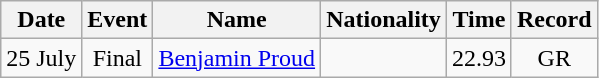<table class=wikitable style=text-align:center>
<tr>
<th>Date</th>
<th>Event</th>
<th>Name</th>
<th>Nationality</th>
<th>Time</th>
<th>Record</th>
</tr>
<tr>
<td>25 July</td>
<td>Final</td>
<td align=left><a href='#'>Benjamin Proud</a></td>
<td align=left></td>
<td>22.93</td>
<td>GR</td>
</tr>
</table>
